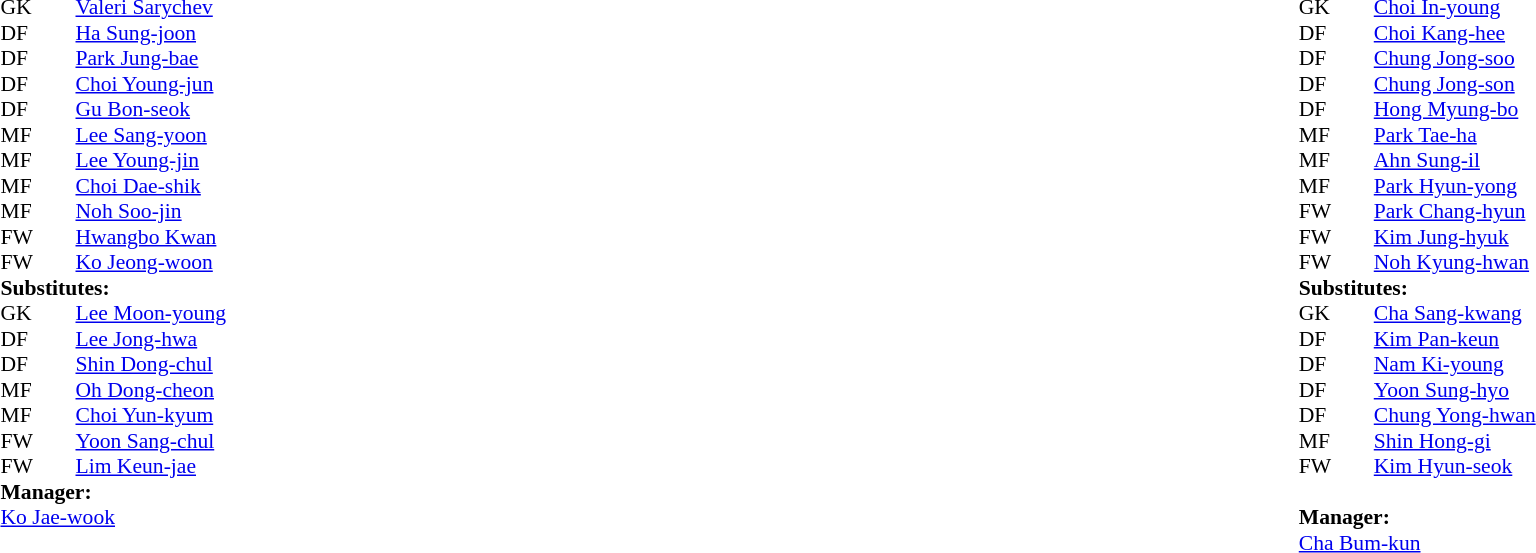<table width="100%">
<tr>
<td valign="top" width="50%"><br><table style="font-size: 90%" cellspacing="0" cellpadding="0">
<tr>
<th width=25></th>
<th width=25></th>
</tr>
<tr>
<td>GK</td>
<td></td>
<td> <a href='#'>Valeri Sarychev</a></td>
</tr>
<tr>
<td>DF</td>
<td></td>
<td> <a href='#'>Ha Sung-joon</a></td>
</tr>
<tr>
<td>DF</td>
<td></td>
<td> <a href='#'>Park Jung-bae</a></td>
</tr>
<tr>
<td>DF</td>
<td></td>
<td> <a href='#'>Choi Young-jun</a></td>
</tr>
<tr>
<td>DF</td>
<td></td>
<td> <a href='#'>Gu Bon-seok</a></td>
<td></td>
<td></td>
</tr>
<tr>
<td>MF</td>
<td></td>
<td> <a href='#'>Lee Sang-yoon</a></td>
<td></td>
<td></td>
</tr>
<tr>
<td>MF</td>
<td></td>
<td> <a href='#'>Lee Young-jin</a></td>
</tr>
<tr>
<td>MF</td>
<td></td>
<td> <a href='#'>Choi Dae-shik</a></td>
</tr>
<tr>
<td>MF</td>
<td></td>
<td> <a href='#'>Noh Soo-jin</a></td>
<td></td>
<td></td>
</tr>
<tr>
<td>FW</td>
<td></td>
<td> <a href='#'>Hwangbo Kwan</a></td>
<td></td>
<td></td>
</tr>
<tr>
<td>FW</td>
<td></td>
<td> <a href='#'>Ko Jeong-woon</a></td>
</tr>
<tr>
<td colspan=3><strong>Substitutes:</strong></td>
</tr>
<tr>
<td>GK</td>
<td></td>
<td> <a href='#'>Lee Moon-young</a></td>
<td></td>
<td></td>
</tr>
<tr>
<td>DF</td>
<td></td>
<td> <a href='#'>Lee Jong-hwa</a></td>
<td></td>
<td></td>
</tr>
<tr>
<td>DF</td>
<td></td>
<td> <a href='#'>Shin Dong-chul</a></td>
<td></td>
<td></td>
</tr>
<tr>
<td>MF</td>
<td></td>
<td> <a href='#'>Oh Dong-cheon</a></td>
<td></td>
<td></td>
</tr>
<tr>
<td>MF</td>
<td></td>
<td> <a href='#'>Choi Yun-kyum</a></td>
<td></td>
<td></td>
</tr>
<tr>
<td>FW</td>
<td></td>
<td> <a href='#'>Yoon Sang-chul</a></td>
<td></td>
<td></td>
</tr>
<tr>
<td>FW</td>
<td></td>
<td> <a href='#'>Lim Keun-jae</a></td>
<td></td>
<td></td>
</tr>
<tr>
<td colspan=3><strong>Manager:</strong></td>
</tr>
<tr>
<td colspan=4> <a href='#'>Ko Jae-wook</a></td>
</tr>
</table>
</td>
<td valign="top" width="50%"><br><table style="font-size: 90%" cellspacing="0" cellpadding="0" align=center>
<tr>
<th width=25></th>
<th width=25></th>
</tr>
<tr>
<td>GK</td>
<td></td>
<td> <a href='#'>Choi In-young</a></td>
</tr>
<tr>
<td>DF</td>
<td></td>
<td> <a href='#'>Choi Kang-hee</a></td>
</tr>
<tr>
<td>DF</td>
<td></td>
<td> <a href='#'>Chung Jong-soo</a></td>
</tr>
<tr>
<td>DF</td>
<td></td>
<td> <a href='#'>Chung Jong-son</a></td>
</tr>
<tr>
<td>DF</td>
<td></td>
<td> <a href='#'>Hong Myung-bo</a></td>
</tr>
<tr>
<td>MF</td>
<td></td>
<td> <a href='#'>Park Tae-ha</a></td>
</tr>
<tr>
<td>MF</td>
<td></td>
<td> <a href='#'>Ahn Sung-il</a></td>
<td></td>
<td></td>
</tr>
<tr>
<td>MF</td>
<td></td>
<td> <a href='#'>Park Hyun-yong</a></td>
</tr>
<tr>
<td>FW</td>
<td></td>
<td> <a href='#'>Park Chang-hyun</a></td>
</tr>
<tr>
<td>FW</td>
<td></td>
<td> <a href='#'>Kim Jung-hyuk</a></td>
<td></td>
<td></td>
</tr>
<tr>
<td>FW</td>
<td></td>
<td> <a href='#'>Noh Kyung-hwan</a></td>
<td></td>
<td></td>
</tr>
<tr>
<td colspan=3><strong>Substitutes:</strong></td>
</tr>
<tr>
<td>GK</td>
<td></td>
<td> <a href='#'>Cha Sang-kwang</a></td>
<td></td>
<td></td>
</tr>
<tr>
<td>DF</td>
<td></td>
<td> <a href='#'>Kim Pan-keun</a></td>
<td></td>
<td></td>
</tr>
<tr>
<td>DF</td>
<td></td>
<td> <a href='#'>Nam Ki-young</a></td>
<td></td>
<td></td>
</tr>
<tr>
<td>DF</td>
<td></td>
<td> <a href='#'>Yoon Sung-hyo</a></td>
<td></td>
<td></td>
</tr>
<tr>
<td>DF</td>
<td></td>
<td> <a href='#'>Chung Yong-hwan</a></td>
<td></td>
<td></td>
</tr>
<tr>
<td>MF</td>
<td></td>
<td> <a href='#'>Shin Hong-gi</a></td>
<td></td>
<td></td>
</tr>
<tr>
<td>FW</td>
<td></td>
<td> <a href='#'>Kim Hyun-seok</a></td>
<td></td>
<td></td>
</tr>
<tr>
<td> </td>
</tr>
<tr>
<td colspan=3><strong>Manager:</strong></td>
</tr>
<tr>
<td colspan=4> <a href='#'>Cha Bum-kun</a></td>
</tr>
</table>
</td>
</tr>
</table>
